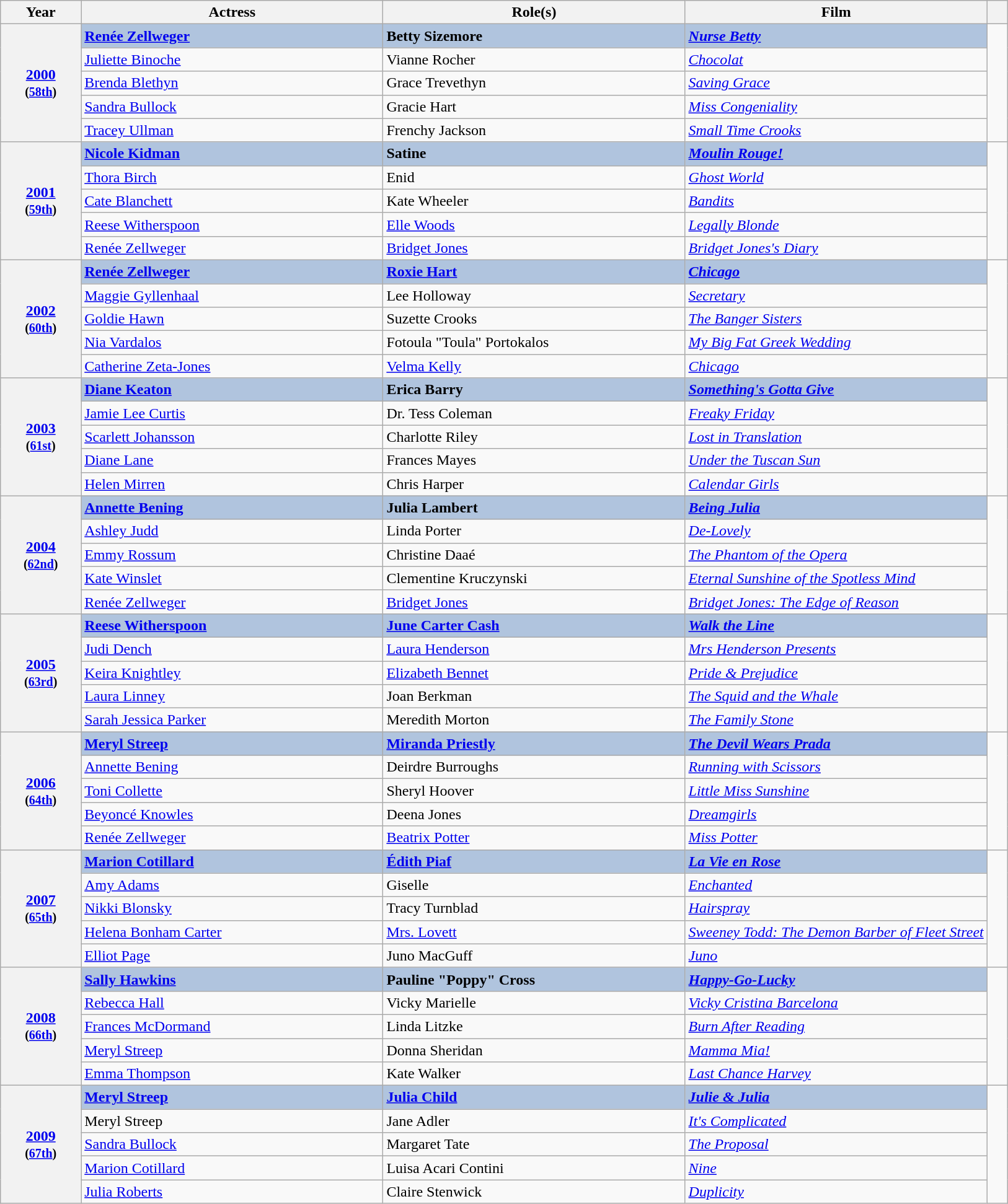<table class="wikitable sortable">
<tr>
<th scope="col" style="width:8%;">Year</th>
<th scope="col" style="width:30%;">Actress</th>
<th scope="col" style="width:30%;">Role(s)</th>
<th scope="col" style="width:30%;">Film</th>
<th scope="col" style="width:2%;" class="unsortable"></th>
</tr>
<tr>
<th rowspan="5" style="text-align:center;"><a href='#'>2000</a> <br> <small>(<a href='#'>58th</a>)</small></th>
<td style="background:#B0C4DE;"><strong><a href='#'>Renée Zellweger</a></strong></td>
<td style="background:#B0C4DE;"><strong>Betty Sizemore</strong></td>
<td style="background:#B0C4DE;"><strong><em><a href='#'>Nurse Betty</a></em></strong></td>
<td rowspan=5></td>
</tr>
<tr>
<td><a href='#'>Juliette Binoche</a></td>
<td>Vianne Rocher</td>
<td><em><a href='#'>Chocolat</a></em></td>
</tr>
<tr>
<td><a href='#'>Brenda Blethyn</a></td>
<td>Grace Trevethyn</td>
<td><em><a href='#'>Saving Grace</a></em></td>
</tr>
<tr>
<td><a href='#'>Sandra Bullock</a></td>
<td>Gracie Hart</td>
<td><em><a href='#'>Miss Congeniality</a></em></td>
</tr>
<tr>
<td><a href='#'>Tracey Ullman</a></td>
<td>Frenchy Jackson</td>
<td><em><a href='#'>Small Time Crooks</a></em></td>
</tr>
<tr>
<th rowspan="5" style="text-align:center;"><a href='#'>2001</a> <br> <small>(<a href='#'>59th</a>)</small></th>
<td style="background:#B0C4DE;"><strong><a href='#'>Nicole Kidman</a></strong></td>
<td style="background:#B0C4DE;"><strong>Satine</strong></td>
<td style="background:#B0C4DE;"><strong><em><a href='#'>Moulin Rouge!</a></em></strong></td>
<td rowspan=5></td>
</tr>
<tr>
<td><a href='#'>Thora Birch</a></td>
<td>Enid</td>
<td><em><a href='#'>Ghost World</a></em></td>
</tr>
<tr>
<td><a href='#'>Cate Blanchett</a></td>
<td>Kate Wheeler</td>
<td><em><a href='#'>Bandits</a></em></td>
</tr>
<tr>
<td><a href='#'>Reese Witherspoon</a></td>
<td><a href='#'>Elle Woods</a></td>
<td><em><a href='#'>Legally Blonde</a></em></td>
</tr>
<tr>
<td><a href='#'>Renée Zellweger</a></td>
<td><a href='#'>Bridget Jones</a></td>
<td><em><a href='#'>Bridget Jones's Diary</a></em></td>
</tr>
<tr>
<th rowspan="5" style="text-align:center;"><a href='#'>2002</a> <br> <small>(<a href='#'>60th</a>)</small></th>
<td style="background:#B0C4DE;"><strong><a href='#'>Renée Zellweger</a></strong></td>
<td style="background:#B0C4DE;"><strong><a href='#'>Roxie Hart</a></strong></td>
<td style="background:#B0C4DE;"><strong><em><a href='#'>Chicago</a></em></strong></td>
<td rowspan=5></td>
</tr>
<tr>
<td><a href='#'>Maggie Gyllenhaal</a></td>
<td>Lee Holloway</td>
<td><em><a href='#'>Secretary</a></em></td>
</tr>
<tr>
<td><a href='#'>Goldie Hawn</a></td>
<td>Suzette Crooks</td>
<td><em><a href='#'>The Banger Sisters</a></em></td>
</tr>
<tr>
<td><a href='#'>Nia Vardalos</a></td>
<td>Fotoula "Toula" Portokalos</td>
<td><em><a href='#'>My Big Fat Greek Wedding</a></em></td>
</tr>
<tr>
<td><a href='#'>Catherine Zeta-Jones</a></td>
<td><a href='#'>Velma Kelly</a></td>
<td><em><a href='#'>Chicago</a></em></td>
</tr>
<tr>
<th rowspan="5" style="text-align:center;"><a href='#'>2003</a> <br> <small>(<a href='#'>61st</a>)</small></th>
<td style="background:#B0C4DE;"><strong><a href='#'>Diane Keaton</a></strong></td>
<td style="background:#B0C4DE;"><strong>Erica Barry</strong></td>
<td style="background:#B0C4DE;"><strong><em><a href='#'>Something's Gotta Give</a></em></strong></td>
<td rowspan=5></td>
</tr>
<tr>
<td><a href='#'>Jamie Lee Curtis</a></td>
<td>Dr. Tess Coleman</td>
<td><em><a href='#'>Freaky Friday</a></em></td>
</tr>
<tr>
<td><a href='#'>Scarlett Johansson</a></td>
<td>Charlotte Riley</td>
<td><em><a href='#'>Lost in Translation</a></em></td>
</tr>
<tr>
<td><a href='#'>Diane Lane</a></td>
<td>Frances Mayes</td>
<td><em><a href='#'>Under the Tuscan Sun</a></em></td>
</tr>
<tr>
<td><a href='#'>Helen Mirren</a></td>
<td>Chris Harper</td>
<td><em><a href='#'>Calendar Girls</a></em></td>
</tr>
<tr>
<th rowspan="5" style="text-align:center;"><a href='#'>2004</a> <br> <small>(<a href='#'>62nd</a>)</small></th>
<td style="background:#B0C4DE;"><strong><a href='#'>Annette Bening</a></strong></td>
<td style="background:#B0C4DE;"><strong>Julia Lambert</strong></td>
<td style="background:#B0C4DE;"><strong><em><a href='#'>Being Julia</a></em></strong></td>
<td rowspan=5></td>
</tr>
<tr>
<td><a href='#'>Ashley Judd</a></td>
<td>Linda Porter</td>
<td><em><a href='#'>De-Lovely</a></em></td>
</tr>
<tr>
<td><a href='#'>Emmy Rossum</a></td>
<td>Christine Daaé</td>
<td><em><a href='#'>The Phantom of the Opera</a></em></td>
</tr>
<tr>
<td><a href='#'>Kate Winslet</a></td>
<td>Clementine Kruczynski</td>
<td><em><a href='#'>Eternal Sunshine of the Spotless Mind</a></em></td>
</tr>
<tr>
<td><a href='#'>Renée Zellweger</a></td>
<td><a href='#'>Bridget Jones</a></td>
<td><em><a href='#'>Bridget Jones: The Edge of Reason</a></em></td>
</tr>
<tr>
<th rowspan="5" style="text-align:center;"><a href='#'>2005</a> <br> <small>(<a href='#'>63rd</a>)</small></th>
<td style="background:#B0C4DE;"><strong><a href='#'>Reese Witherspoon</a></strong></td>
<td style="background:#B0C4DE;"><strong><a href='#'>June Carter Cash</a></strong></td>
<td style="background:#B0C4DE;"><strong><em><a href='#'>Walk the Line</a></em></strong></td>
<td rowspan=5></td>
</tr>
<tr>
<td><a href='#'>Judi Dench</a></td>
<td><a href='#'>Laura Henderson</a></td>
<td><em><a href='#'>Mrs Henderson Presents</a></em></td>
</tr>
<tr>
<td><a href='#'>Keira Knightley</a></td>
<td><a href='#'>Elizabeth Bennet</a></td>
<td><em><a href='#'>Pride & Prejudice</a></em></td>
</tr>
<tr>
<td><a href='#'>Laura Linney</a></td>
<td>Joan Berkman</td>
<td><em><a href='#'>The Squid and the Whale</a></em></td>
</tr>
<tr>
<td><a href='#'>Sarah Jessica Parker</a></td>
<td>Meredith Morton</td>
<td><em><a href='#'>The Family Stone</a></em></td>
</tr>
<tr>
<th rowspan="5" style="text-align:center;"><a href='#'>2006</a> <br> <small>(<a href='#'>64th</a>)</small></th>
<td style="background:#B0C4DE;"><strong><a href='#'>Meryl Streep</a></strong></td>
<td style="background:#B0C4DE;"><strong><a href='#'>Miranda Priestly</a></strong></td>
<td style="background:#B0C4DE;"><strong><em><a href='#'>The Devil Wears Prada</a></em></strong></td>
<td rowspan=5></td>
</tr>
<tr>
<td><a href='#'>Annette Bening</a></td>
<td>Deirdre Burroughs</td>
<td><em><a href='#'>Running with Scissors</a></em></td>
</tr>
<tr>
<td><a href='#'>Toni Collette</a></td>
<td>Sheryl Hoover</td>
<td><em><a href='#'>Little Miss Sunshine</a></em></td>
</tr>
<tr>
<td><a href='#'>Beyoncé Knowles</a></td>
<td>Deena Jones</td>
<td><em><a href='#'>Dreamgirls</a></em></td>
</tr>
<tr>
<td><a href='#'>Renée Zellweger</a></td>
<td><a href='#'>Beatrix Potter</a></td>
<td><em><a href='#'>Miss Potter</a></em></td>
</tr>
<tr>
<th rowspan="5" style="text-align:center;"><a href='#'>2007</a> <br> <small>(<a href='#'>65th</a>)</small></th>
<td style="background:#B0C4DE;"><strong><a href='#'>Marion Cotillard</a></strong></td>
<td style="background:#B0C4DE;"><strong><a href='#'>Édith Piaf</a></strong></td>
<td style="background:#B0C4DE;"><strong><em><a href='#'>La Vie en Rose</a></em></strong></td>
<td rowspan=5></td>
</tr>
<tr>
<td><a href='#'>Amy Adams</a></td>
<td>Giselle</td>
<td><em><a href='#'>Enchanted</a></em></td>
</tr>
<tr>
<td><a href='#'>Nikki Blonsky</a></td>
<td>Tracy Turnblad</td>
<td><em><a href='#'>Hairspray</a></em></td>
</tr>
<tr>
<td><a href='#'>Helena Bonham Carter</a></td>
<td><a href='#'>Mrs. Lovett</a></td>
<td><em><a href='#'>Sweeney Todd: The Demon Barber of Fleet Street</a></em></td>
</tr>
<tr>
<td><a href='#'>Elliot Page</a></td>
<td>Juno MacGuff</td>
<td><em><a href='#'>Juno</a></em></td>
</tr>
<tr>
<th rowspan="5" style="text-align:center;"><a href='#'>2008</a> <br> <small>(<a href='#'>66th</a>)</small></th>
<td style="background:#B0C4DE;"><strong><a href='#'>Sally Hawkins</a></strong></td>
<td style="background:#B0C4DE;"><strong>Pauline "Poppy" Cross</strong></td>
<td style="background:#B0C4DE;"><strong><em><a href='#'>Happy-Go-Lucky</a></em></strong></td>
<td rowspan=5></td>
</tr>
<tr>
<td><a href='#'>Rebecca Hall</a></td>
<td>Vicky Marielle</td>
<td><em><a href='#'>Vicky Cristina Barcelona</a></em></td>
</tr>
<tr>
<td><a href='#'>Frances McDormand</a></td>
<td>Linda Litzke</td>
<td><em><a href='#'>Burn After Reading</a></em></td>
</tr>
<tr>
<td><a href='#'>Meryl Streep</a></td>
<td>Donna Sheridan</td>
<td><em><a href='#'>Mamma Mia!</a></em></td>
</tr>
<tr>
<td><a href='#'>Emma Thompson</a></td>
<td>Kate Walker</td>
<td><em><a href='#'>Last Chance Harvey</a></em></td>
</tr>
<tr>
<th rowspan="5" style="text-align:center;"><a href='#'>2009</a> <br> <small>(<a href='#'>67th</a>)</small></th>
<td style="background:#B0C4DE;"><strong><a href='#'>Meryl Streep</a></strong></td>
<td style="background:#B0C4DE;"><strong><a href='#'>Julia Child</a></strong></td>
<td style="background:#B0C4DE;"><strong><em><a href='#'>Julie & Julia</a></em></strong></td>
<td rowspan=5></td>
</tr>
<tr>
<td>Meryl Streep</td>
<td>Jane Adler</td>
<td><em><a href='#'>It's Complicated</a></em></td>
</tr>
<tr>
<td><a href='#'>Sandra Bullock</a></td>
<td>Margaret Tate</td>
<td><em><a href='#'>The Proposal</a></em></td>
</tr>
<tr>
<td><a href='#'>Marion Cotillard</a></td>
<td>Luisa Acari Contini</td>
<td><em><a href='#'>Nine</a></em></td>
</tr>
<tr>
<td><a href='#'>Julia Roberts</a></td>
<td>Claire Stenwick</td>
<td><em><a href='#'>Duplicity</a></em></td>
</tr>
</table>
